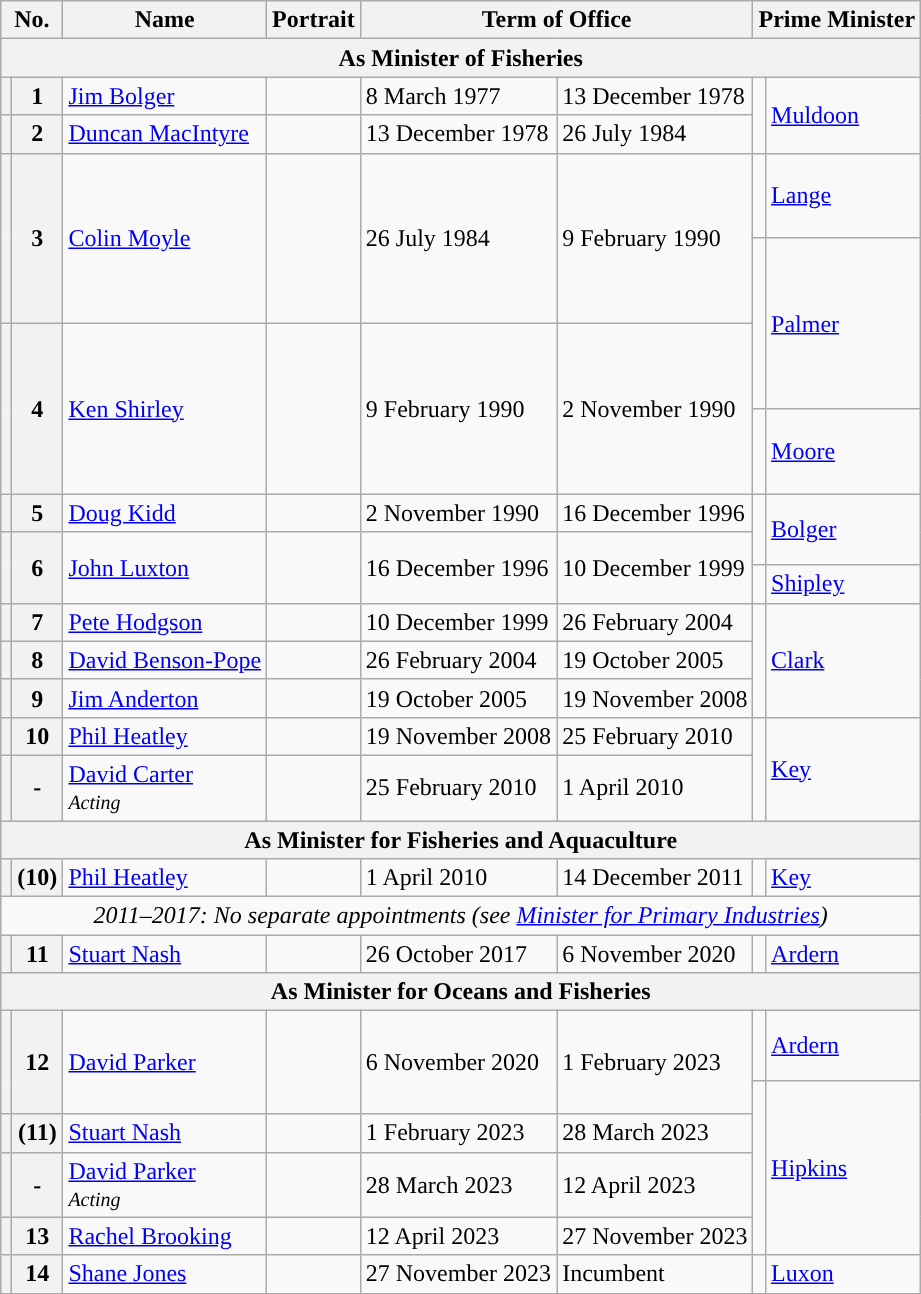<table class="wikitable">
<tr>
<th colspan=2>No.</th>
<th>Name</th>
<th>Portrait</th>
<th colspan=2>Term of Office</th>
<th colspan=2>Prime Minister</th>
</tr>
<tr>
<th colspan=8 align=center>As Minister of Fisheries</th>
</tr>
<tr>
<th style="color:inherit;background:"></th>
<th>1</th>
<td><a href='#'>Jim Bolger</a></td>
<td></td>
<td>8 March 1977</td>
<td>13 December 1978</td>
<td width=1 rowspan=2 style="color:inherit;background:"></td>
<td rowspan=2><a href='#'>Muldoon</a></td>
</tr>
<tr>
<th style="color:inherit;background:"></th>
<th>2</th>
<td><a href='#'>Duncan MacIntyre</a></td>
<td></td>
<td>13 December 1978</td>
<td>26 July 1984</td>
</tr>
<tr>
<th height=50 style="border-bottom:solid 0 grey; background:"></th>
<th rowspan=2>3</th>
<td rowspan=2><a href='#'>Colin Moyle</a></td>
<td rowspan=2></td>
<td rowspan=2>26 July 1984</td>
<td rowspan=2>9 February 1990</td>
<td style="color:inherit;background:"></td>
<td><a href='#'>Lange</a></td>
</tr>
<tr>
<th height=50 style="border-top:solid 0 grey; background:"></th>
<td rowspan=2 style="border-bottom:solid 0 grey; background:"></td>
<td rowspan=2><a href='#'>Palmer</a></td>
</tr>
<tr>
<th height=50 style="border-bottom:solid 0 grey; background:"></th>
<th rowspan=2>4</th>
<td rowspan=2><a href='#'>Ken Shirley</a></td>
<td rowspan=2></td>
<td rowspan=2>9 February 1990</td>
<td rowspan=2>2 November 1990</td>
</tr>
<tr>
<th height=50 style="border-top:solid 0 grey; background:"></th>
<td style="color:inherit;background:"></td>
<td><a href='#'>Moore</a></td>
</tr>
<tr>
<th style="color:inherit;background:"></th>
<th>5</th>
<td><a href='#'>Doug Kidd</a></td>
<td></td>
<td>2 November 1990</td>
<td>16 December 1996</td>
<td rowspan="2" style="color:inherit;background:"></td>
<td rowspan="2"><a href='#'>Bolger</a></td>
</tr>
<tr>
<th height=15 style="border-bottom:solid 0 grey; background:"></th>
<th rowspan="2">6</th>
<td rowspan="2"><a href='#'>John Luxton</a></td>
<td rowspan="2"></td>
<td rowspan="2">16 December 1996</td>
<td rowspan="2">10 December 1999</td>
</tr>
<tr>
<th height=15 style="border-top:solid 0 grey; background:"></th>
<td style="color:inherit;background:"></td>
<td><a href='#'>Shipley</a></td>
</tr>
<tr>
<th style="color:inherit;background:"></th>
<th>7</th>
<td><a href='#'>Pete Hodgson</a></td>
<td></td>
<td>10 December 1999</td>
<td>26 February 2004</td>
<td rowspan=3 style="color:inherit;background:"></td>
<td rowspan=3><a href='#'>Clark</a></td>
</tr>
<tr>
<th style="color:inherit;background:"></th>
<th>8</th>
<td><a href='#'>David Benson-Pope</a></td>
<td></td>
<td>26 February 2004</td>
<td>19 October 2005</td>
</tr>
<tr>
<th style="color:inherit;background:"></th>
<th>9</th>
<td><a href='#'>Jim Anderton</a></td>
<td></td>
<td>19 October 2005</td>
<td>19 November 2008</td>
</tr>
<tr>
<th style="color:inherit;background:"></th>
<th>10</th>
<td><a href='#'>Phil Heatley</a></td>
<td></td>
<td>19 November 2008</td>
<td>25 February 2010</td>
<td rowspan="2" style="color:inherit;background:"></td>
<td rowspan="2"><a href='#'>Key</a></td>
</tr>
<tr>
<th style="color:inherit;background:"></th>
<th>-</th>
<td><a href='#'>David Carter</a><br><small><em>Acting</em></small></td>
<td></td>
<td>25 February 2010</td>
<td>1 April 2010</td>
</tr>
<tr>
<th colspan="8">As Minister for Fisheries and Aquaculture</th>
</tr>
<tr>
<th style="color:inherit;background:"></th>
<th>(10)</th>
<td><a href='#'>Phil Heatley</a></td>
<td></td>
<td>1 April 2010</td>
<td>14 December 2011</td>
<td style="color:inherit;background:"></td>
<td><a href='#'>Key</a></td>
</tr>
<tr>
<td colspan=8 align=center><em>2011–2017: No separate appointments (see <a href='#'>Minister for Primary Industries</a>)</em></td>
</tr>
<tr>
<th style="color:inherit;background:"></th>
<th>11</th>
<td><a href='#'>Stuart Nash</a></td>
<td></td>
<td>26 October 2017</td>
<td>6 November 2020</td>
<td style="color:inherit;background:"></td>
<td><a href='#'>Ardern</a></td>
</tr>
<tr>
<th colspan=8 align=center>As Minister for Oceans and Fisheries</th>
</tr>
<tr>
<th height=40 style="border-bottom:solid 0 grey; background:"></th>
<th rowspan="2">12</th>
<td rowspan="2"><a href='#'>David Parker</a></td>
<td rowspan="2"></td>
<td rowspan="2">6 November 2020</td>
<td rowspan="2">1 February 2023</td>
<td style="color:inherit;background:"></td>
<td><a href='#'>Ardern</a></td>
</tr>
<tr>
<th height=15 style="border-top:solid 0 grey; background:"></th>
<td rowspan="4" style="border-bottom:solid 0 grey; background:"></td>
<td rowspan="4"><a href='#'>Hipkins</a></td>
</tr>
<tr>
<th style="border-bottom:solid 0 grey; background:"></th>
<th>(11)</th>
<td><a href='#'>Stuart Nash</a></td>
<td></td>
<td>1 February 2023</td>
<td>28 March 2023</td>
</tr>
<tr>
<th style="border-bottom:solid 0 grey; background:"></th>
<th>-</th>
<td><a href='#'>David Parker</a><br><small><em>Acting</em></small></td>
<td></td>
<td>28 March 2023</td>
<td>12 April 2023</td>
</tr>
<tr>
<th style="border-bottom:solid 0 grey; background:"></th>
<th>13</th>
<td><a href='#'>Rachel Brooking</a></td>
<td></td>
<td>12 April 2023</td>
<td>27 November 2023</td>
</tr>
<tr>
<th style="color:inherit;background:"></th>
<th>14</th>
<td><a href='#'>Shane Jones</a></td>
<td></td>
<td>27 November 2023</td>
<td>Incumbent</td>
<td style="color:inherit;background:"></td>
<td><a href='#'>Luxon</a></td>
</tr>
</table>
